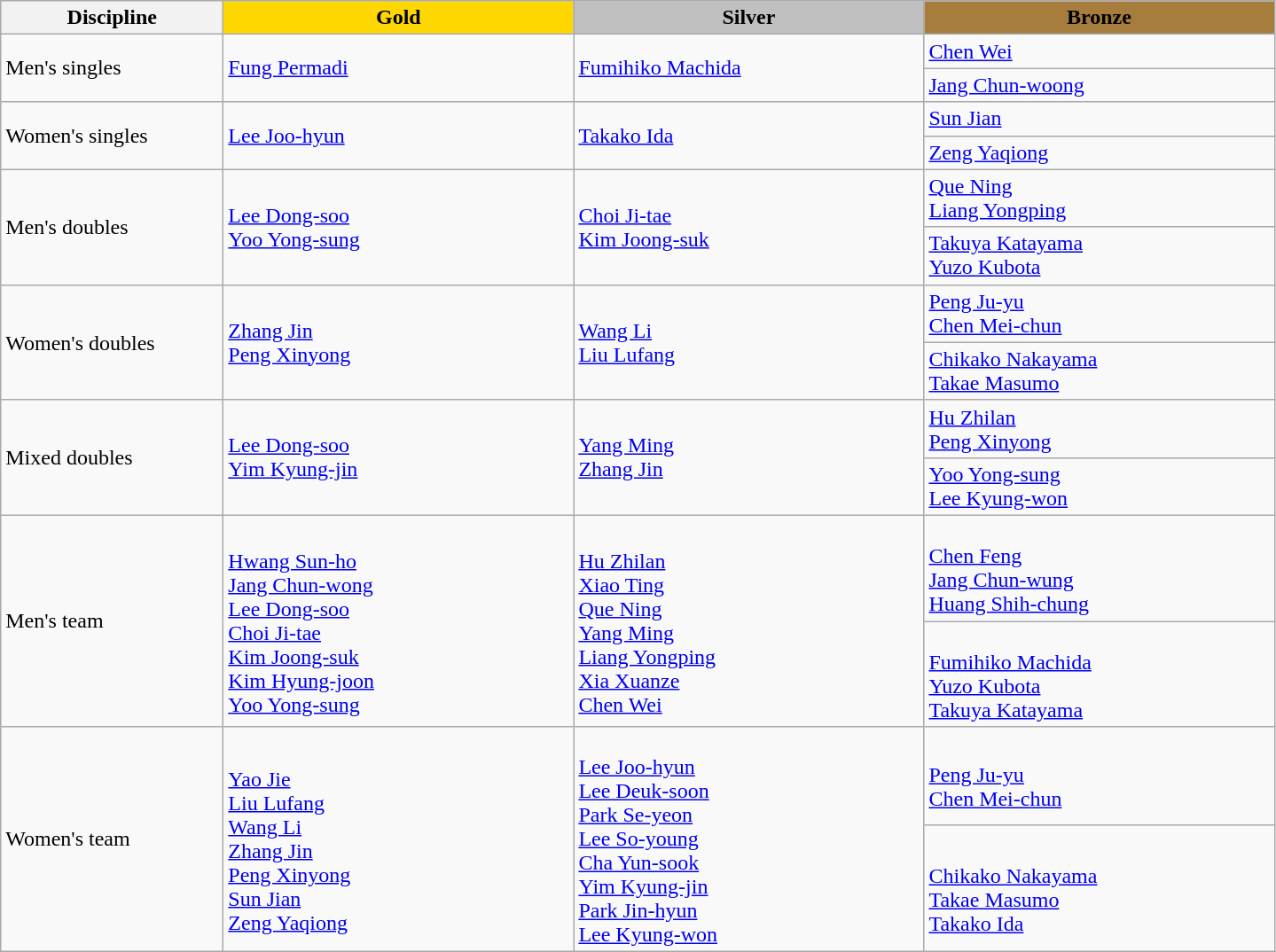<table class="wikitable">
<tr>
<th style="width:10em;">Discipline</th>
<th style="background:gold; width:16em;">Gold</th>
<th style="background:silver; width:16em;">Silver</th>
<th style="background:#A67D3D; width:16em;">Bronze</th>
</tr>
<tr>
<td rowspan="2">Men's singles</td>
<td rowspan="2"> <a href='#'>Fung Permadi</a></td>
<td rowspan="2"> <a href='#'>Fumihiko Machida</a></td>
<td> <a href='#'>Chen Wei</a></td>
</tr>
<tr>
<td> <a href='#'>Jang Chun-woong</a></td>
</tr>
<tr>
<td rowspan="2">Women's singles</td>
<td rowspan="2"> <a href='#'>Lee Joo-hyun</a></td>
<td rowspan="2"> <a href='#'>Takako Ida</a></td>
<td> <a href='#'>Sun Jian</a></td>
</tr>
<tr>
<td> <a href='#'>Zeng Yaqiong</a></td>
</tr>
<tr>
<td rowspan="2">Men's doubles</td>
<td rowspan="2"> <a href='#'>Lee Dong-soo</a><br>  <a href='#'>Yoo Yong-sung</a></td>
<td rowspan="2"> <a href='#'>Choi Ji-tae</a><br>  <a href='#'>Kim Joong-suk</a></td>
<td> <a href='#'>Que Ning</a><br>  <a href='#'>Liang Yongping</a></td>
</tr>
<tr>
<td> <a href='#'>Takuya Katayama</a><br>  <a href='#'>Yuzo Kubota</a></td>
</tr>
<tr>
<td rowspan="2">Women's doubles</td>
<td rowspan="2"> <a href='#'>Zhang Jin</a><br>  <a href='#'>Peng Xinyong</a></td>
<td rowspan="2"> <a href='#'>Wang Li</a><br>  <a href='#'>Liu Lufang</a></td>
<td> <a href='#'>Peng Ju-yu</a><br>  <a href='#'>Chen Mei-chun</a></td>
</tr>
<tr>
<td> <a href='#'>Chikako Nakayama</a><br>  <a href='#'>Takae Masumo</a></td>
</tr>
<tr>
<td rowspan="2">Mixed doubles</td>
<td rowspan="2"> <a href='#'>Lee Dong-soo</a><br>  <a href='#'>Yim Kyung-jin</a></td>
<td rowspan="2"> <a href='#'>Yang Ming</a><br>  <a href='#'>Zhang Jin</a></td>
<td> <a href='#'>Hu Zhilan</a><br>  <a href='#'>Peng Xinyong</a></td>
</tr>
<tr>
<td> <a href='#'>Yoo Yong-sung</a><br>  <a href='#'>Lee Kyung-won</a></td>
</tr>
<tr>
<td rowspan=2>Men's team</td>
<td rowspan=2> <br> <a href='#'>Hwang Sun-ho</a> <br> <a href='#'>Jang Chun-wong</a> <br> <a href='#'>Lee Dong-soo</a> <br> <a href='#'>Choi Ji-tae</a> <br> <a href='#'>Kim Joong-suk</a> <br> <a href='#'>Kim Hyung-joon</a> <br> <a href='#'>Yoo Yong-sung</a></td>
<td rowspan=2> <br> <a href='#'>Hu Zhilan</a> <br> <a href='#'>Xiao Ting</a> <br> <a href='#'>Que Ning</a> <br> <a href='#'>Yang Ming</a> <br> <a href='#'>Liang Yongping</a> <br> <a href='#'>Xia Xuanze</a> <br> <a href='#'>Chen Wei</a></td>
<td> <br> <a href='#'>Chen Feng</a> <br> <a href='#'>Jang Chun-wung</a> <br> <a href='#'>Huang Shih-chung</a></td>
</tr>
<tr>
<td> <br> <a href='#'>Fumihiko Machida</a> <br> <a href='#'>Yuzo Kubota</a> <br> <a href='#'>Takuya Katayama</a></td>
</tr>
<tr>
<td rowspan=2>Women's team</td>
<td rowspan=2> <br> <a href='#'>Yao Jie</a> <br> <a href='#'>Liu Lufang</a> <br> <a href='#'>Wang Li</a> <br> <a href='#'>Zhang Jin</a> <br> <a href='#'>Peng Xinyong</a> <br> <a href='#'>Sun Jian</a> <br> <a href='#'>Zeng Yaqiong</a></td>
<td rowspan=2> <br> <a href='#'>Lee Joo-hyun</a> <br> <a href='#'>Lee Deuk-soon</a> <br> <a href='#'>Park Se-yeon</a> <br> <a href='#'>Lee So-young</a> <br> <a href='#'>Cha Yun-sook</a> <br> <a href='#'>Yim Kyung-jin</a> <br> <a href='#'>Park Jin-hyun</a> <br> <a href='#'>Lee Kyung-won</a></td>
<td> <br> <a href='#'>Peng Ju-yu</a> <br> <a href='#'>Chen Mei-chun</a></td>
</tr>
<tr>
<td> <br> <a href='#'>Chikako Nakayama</a> <br> <a href='#'>Takae Masumo</a> <br> <a href='#'>Takako Ida</a></td>
</tr>
</table>
